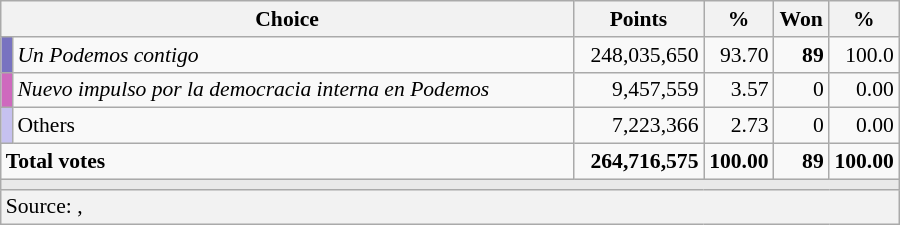<table class="wikitable" style="text-align:right; font-size:90%;">
<tr>
<th colspan="2" width="375">Choice</th>
<th width="80">Points</th>
<th width="40">%</th>
<th width="30">Won</th>
<th width="40">%</th>
</tr>
<tr>
<td width="1" bgcolor="#7873C0"></td>
<td align="left"><em>Un Podemos contigo</em> </td>
<td>248,035,650</td>
<td>93.70</td>
<td><strong>89</strong></td>
<td>100.0</td>
</tr>
<tr>
<td bgcolor="#CE69BE"></td>
<td align="left"><em>Nuevo impulso por la democracia interna en Podemos</em> </td>
<td>9,457,559</td>
<td>3.57</td>
<td>0</td>
<td>0.00</td>
</tr>
<tr>
<td bgcolor="#C6C1F0"></td>
<td align="left">Others</td>
<td>7,223,366</td>
<td>2.73</td>
<td>0</td>
<td>0.00</td>
</tr>
<tr style="font-weight:bold;">
<td colspan="2" align="left">Total votes</td>
<td>264,716,575</td>
<td>100.00</td>
<td>89</td>
<td>100.00</td>
</tr>
<tr>
<td colspan="6" bgcolor="#E9E9E9"></td>
</tr>
<tr style="background-color:#F2F2F2">
<td colspan="6" align="left">Source:  ,  </td>
</tr>
</table>
